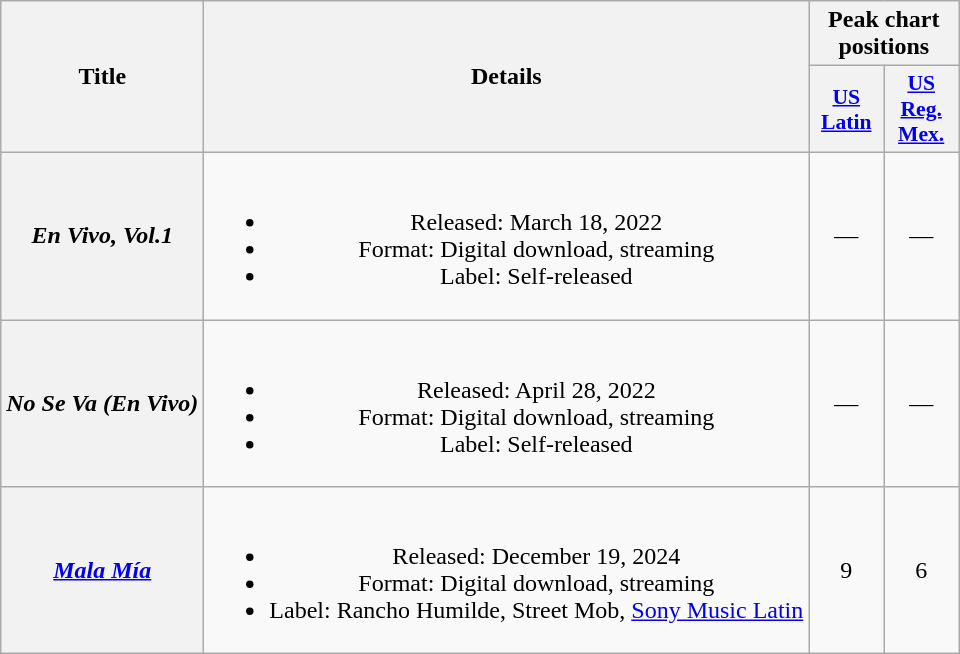<table class="wikitable plainrowheaders" style="text-align:center;">
<tr>
<th scope="col" rowspan="2">Title</th>
<th scope="col" rowspan="2">Details</th>
<th scope="col" colspan="2">Peak chart positions</th>
</tr>
<tr>
<th scope="col" style="width:3em;font-size:90%;"><a href='#'>US<br>Latin</a><br></th>
<th scope="col" style="width:3em;font-size:90%;"><a href='#'>US<br>Reg.<br>Mex.</a><br></th>
</tr>
<tr>
<th scope="row"><em>En Vivo, Vol.1</em></th>
<td><br><ul><li>Released: March 18, 2022</li><li>Format: Digital download, streaming</li><li>Label: Self-released</li></ul></td>
<td>—</td>
<td>—</td>
</tr>
<tr>
<th scope="row"><em>No Se Va (En Vivo)</em></th>
<td><br><ul><li>Released: April 28, 2022</li><li>Format: Digital download, streaming</li><li>Label: Self-released</li></ul></td>
<td>—</td>
<td>—</td>
</tr>
<tr>
<th scope="row"><em><a href='#'>Mala Mía</a></em><br></th>
<td><br><ul><li>Released: December 19, 2024</li><li>Format: Digital download, streaming</li><li>Label: Rancho Humilde, Street Mob, <a href='#'>Sony Music Latin</a></li></ul></td>
<td>9</td>
<td>6</td>
</tr>
</table>
